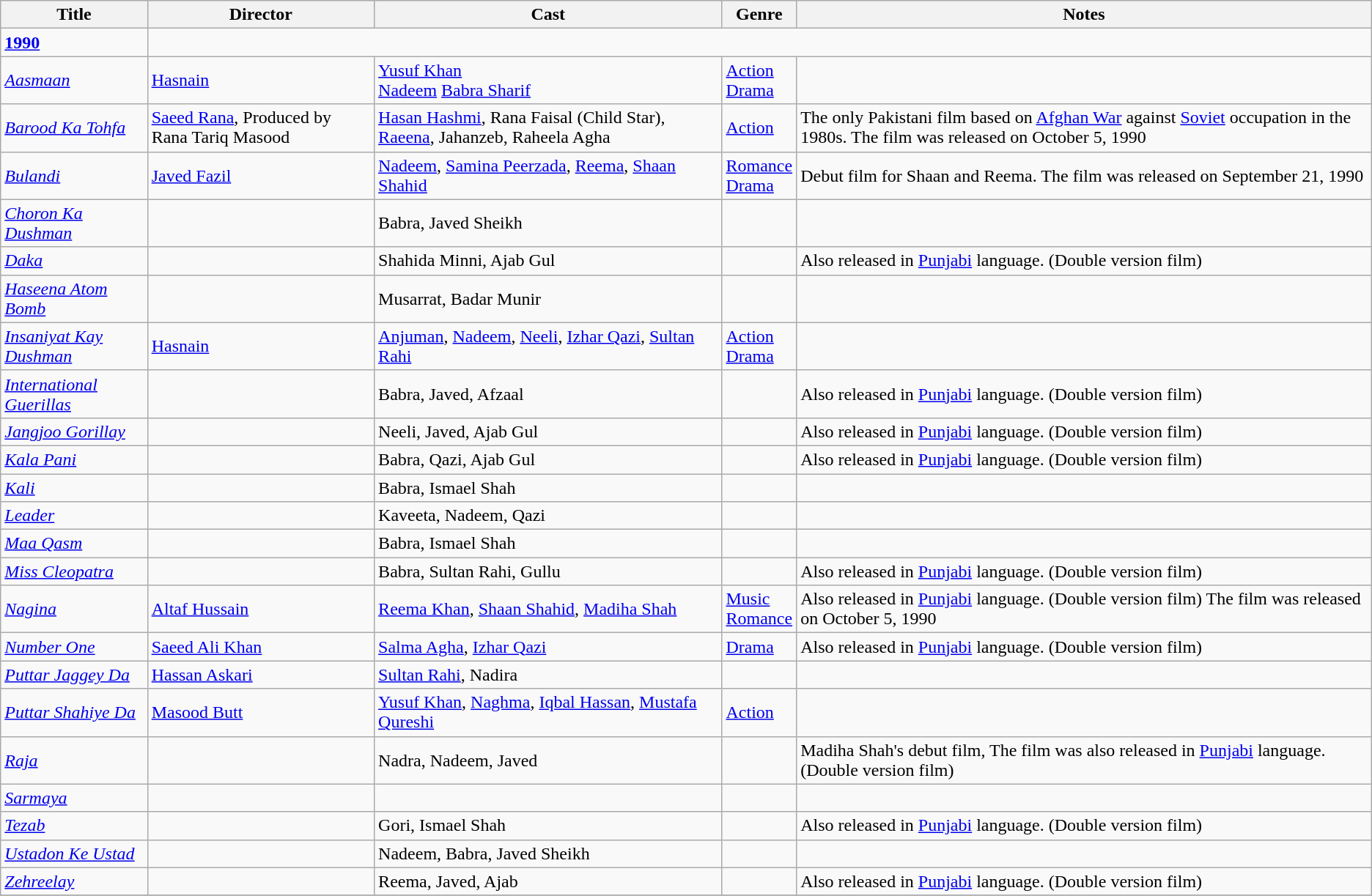<table class="wikitable">
<tr>
<th>Title</th>
<th>Director</th>
<th>Cast</th>
<th>Genre</th>
<th>Notes</th>
</tr>
<tr>
<td><strong><a href='#'>1990</a></strong></td>
</tr>
<tr>
<td><em><a href='#'>Aasmaan</a></em></td>
<td><a href='#'>Hasnain</a></td>
<td><a href='#'>Yusuf Khan</a><br><a href='#'>Nadeem</a> <a href='#'>Babra Sharif</a></td>
<td><a href='#'>Action</a><br><a href='#'>Drama</a></td>
<td></td>
</tr>
<tr>
<td><em><a href='#'>Barood Ka Tohfa</a></em></td>
<td><a href='#'>Saeed Rana</a>, Produced by Rana Tariq Masood</td>
<td><a href='#'>Hasan Hashmi</a>, Rana Faisal (Child Star), <a href='#'>Raeena</a>, Jahanzeb, Raheela Agha</td>
<td><a href='#'>Action</a></td>
<td>The only Pakistani film based on <a href='#'>Afghan War</a> against <a href='#'>Soviet</a> occupation in the 1980s. The film was released on October 5, 1990</td>
</tr>
<tr>
<td><em><a href='#'>Bulandi</a></em></td>
<td><a href='#'>Javed Fazil</a></td>
<td><a href='#'>Nadeem</a>, <a href='#'>Samina Peerzada</a>, <a href='#'>Reema</a>, <a href='#'>Shaan Shahid</a></td>
<td><a href='#'>Romance</a><br><a href='#'>Drama</a></td>
<td>Debut film for Shaan and Reema. The film was released on September 21, 1990</td>
</tr>
<tr>
<td><em><a href='#'>Choron Ka Dushman</a></em></td>
<td></td>
<td>Babra, Javed Sheikh</td>
<td></td>
<td></td>
</tr>
<tr>
<td><em><a href='#'>Daka</a></em></td>
<td></td>
<td>Shahida Minni, Ajab Gul</td>
<td></td>
<td>Also released in <a href='#'>Punjabi</a> language. (Double version film)</td>
</tr>
<tr>
<td><em><a href='#'>Haseena Atom Bomb</a></em></td>
<td></td>
<td>Musarrat, Badar Munir</td>
<td></td>
<td></td>
</tr>
<tr>
<td><em><a href='#'>Insaniyat Kay Dushman</a></em></td>
<td><a href='#'>Hasnain</a></td>
<td><a href='#'>Anjuman</a>, <a href='#'>Nadeem</a>, <a href='#'>Neeli</a>, <a href='#'>Izhar Qazi</a>, <a href='#'>Sultan Rahi</a></td>
<td><a href='#'>Action</a><br><a href='#'>Drama</a></td>
<td></td>
</tr>
<tr>
<td><em><a href='#'>International Guerillas</a></em></td>
<td></td>
<td>Babra, Javed, Afzaal</td>
<td></td>
<td>Also released in <a href='#'>Punjabi</a> language. (Double version film)</td>
</tr>
<tr>
<td><em><a href='#'>Jangjoo Gorillay</a></em></td>
<td></td>
<td>Neeli, Javed, Ajab Gul</td>
<td></td>
<td>Also released in <a href='#'>Punjabi</a> language. (Double version film)</td>
</tr>
<tr>
<td><em><a href='#'>Kala Pani</a></em></td>
<td></td>
<td>Babra, Qazi, Ajab Gul</td>
<td></td>
<td>Also released in <a href='#'>Punjabi</a> language. (Double version film)</td>
</tr>
<tr>
<td><em><a href='#'>Kali</a></em></td>
<td></td>
<td>Babra, Ismael Shah</td>
<td></td>
<td></td>
</tr>
<tr>
<td><em><a href='#'>Leader</a></em></td>
<td></td>
<td>Kaveeta, Nadeem, Qazi</td>
<td></td>
<td></td>
</tr>
<tr>
<td><em><a href='#'>Maa Qasm</a></em></td>
<td></td>
<td>Babra, Ismael Shah</td>
<td></td>
<td></td>
</tr>
<tr>
<td><em><a href='#'>Miss Cleopatra</a></em></td>
<td></td>
<td>Babra, Sultan Rahi, Gullu</td>
<td></td>
<td>Also released in <a href='#'>Punjabi</a> language. (Double version film)</td>
</tr>
<tr>
<td><em><a href='#'>Nagina</a></em></td>
<td><a href='#'>Altaf Hussain</a></td>
<td><a href='#'>Reema Khan</a>, <a href='#'>Shaan Shahid</a>, <a href='#'>Madiha Shah</a></td>
<td><a href='#'>Music</a><br><a href='#'>Romance</a></td>
<td>Also released in <a href='#'>Punjabi</a> language. (Double version film) The film was released on October 5, 1990</td>
</tr>
<tr>
<td><em><a href='#'>Number One</a></em></td>
<td><a href='#'>Saeed Ali Khan</a></td>
<td><a href='#'>Salma Agha</a>, <a href='#'>Izhar Qazi</a></td>
<td><a href='#'>Drama</a></td>
<td>Also released in <a href='#'>Punjabi</a> language. (Double version film)</td>
</tr>
<tr>
<td><em><a href='#'>Puttar Jaggey Da</a></em></td>
<td><a href='#'>Hassan Askari</a></td>
<td><a href='#'>Sultan Rahi</a>, Nadira</td>
<td></td>
<td></td>
</tr>
<tr>
<td><em><a href='#'>Puttar Shahiye Da</a></em></td>
<td><a href='#'>Masood Butt</a></td>
<td><a href='#'>Yusuf Khan</a>, <a href='#'>Naghma</a>, <a href='#'>Iqbal Hassan</a>, <a href='#'>Mustafa Qureshi</a></td>
<td><a href='#'>Action</a></td>
<td></td>
</tr>
<tr>
<td><em><a href='#'>Raja</a></em></td>
<td></td>
<td>Nadra, Nadeem, Javed</td>
<td></td>
<td>Madiha Shah's debut film, The film was also released in <a href='#'>Punjabi</a> language. (Double version film)</td>
</tr>
<tr>
<td><em><a href='#'>Sarmaya</a></em></td>
<td></td>
<td></td>
<td></td>
<td></td>
</tr>
<tr>
<td><em><a href='#'>Tezab</a></em></td>
<td></td>
<td>Gori, Ismael Shah</td>
<td></td>
<td>Also released in <a href='#'>Punjabi</a> language. (Double version film)</td>
</tr>
<tr>
<td><em><a href='#'>Ustadon Ke Ustad</a></em></td>
<td></td>
<td>Nadeem, Babra, Javed Sheikh</td>
<td></td>
<td></td>
</tr>
<tr>
<td><em><a href='#'>Zehreelay</a></em></td>
<td></td>
<td>Reema, Javed, Ajab</td>
<td></td>
<td>Also released in <a href='#'>Punjabi</a> language. (Double version film)</td>
</tr>
<tr>
</tr>
</table>
